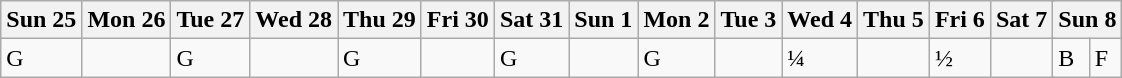<table class="wikitable olympic-schedule water-polo">
<tr>
<th>Sun 25</th>
<th>Mon 26</th>
<th>Tue 27</th>
<th>Wed 28</th>
<th>Thu 29</th>
<th>Fri 30</th>
<th>Sat 31</th>
<th>Sun 1</th>
<th>Mon 2</th>
<th>Tue 3</th>
<th>Wed 4</th>
<th>Thu 5</th>
<th>Fri 6</th>
<th colspan="2">Sat 7</th>
<th colspan="2">Sun 8</th>
</tr>
<tr>
<td class="team-group">G</td>
<td></td>
<td class="team-group">G</td>
<td></td>
<td class="team-group">G</td>
<td></td>
<td class="team-group">G</td>
<td></td>
<td class="team-group">G</td>
<td></td>
<td class="team-qf">¼</td>
<td></td>
<td class="team-sf">½</td>
<td colspan="2"></td>
<td class="team-bronze">B</td>
<td class="team-final">F</td>
</tr>
</table>
